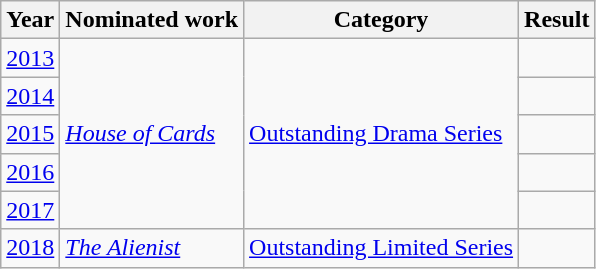<table class="wikitable">
<tr>
<th>Year</th>
<th>Nominated work</th>
<th>Category</th>
<th>Result</th>
</tr>
<tr>
<td><a href='#'>2013</a></td>
<td rowspan="5"><em><a href='#'>House of Cards</a></em></td>
<td rowspan="5"><a href='#'>Outstanding Drama Series</a></td>
<td></td>
</tr>
<tr>
<td><a href='#'>2014</a></td>
<td></td>
</tr>
<tr>
<td><a href='#'>2015</a></td>
<td></td>
</tr>
<tr>
<td><a href='#'>2016</a></td>
<td></td>
</tr>
<tr>
<td><a href='#'>2017</a></td>
<td></td>
</tr>
<tr>
<td><a href='#'>2018</a></td>
<td><a href='#'><em>The Alienist</em></a></td>
<td><a href='#'>Outstanding Limited Series</a></td>
<td></td>
</tr>
</table>
